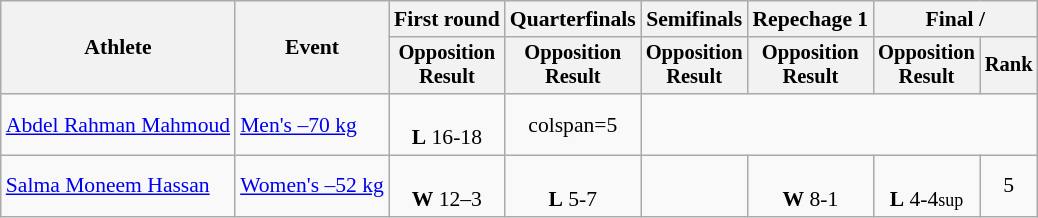<table class="wikitable" style="font-size:90%;">
<tr>
<th rowspan=2>Athlete</th>
<th rowspan=2>Event</th>
<th>First round</th>
<th>Quarterfinals</th>
<th>Semifinals</th>
<th>Repechage 1</th>
<th colspan=2>Final / </th>
</tr>
<tr style="font-size:95%">
<th>Opposition<br>Result</th>
<th>Opposition<br>Result</th>
<th>Opposition<br>Result</th>
<th>Opposition<br>Result</th>
<th>Opposition<br>Result</th>
<th>Rank</th>
</tr>
<tr style="text-align:center">
<td style="text-align:left"><a href='#'>Abdel Rahman Mahmoud</a></td>
<td style="text-align:left"><a href='#'>Men's –70 kg</a></td>
<td><br><strong>L</strong> 16-18</td>
<td>colspan=5 </td>
</tr>
<tr style="text-align:center">
<td style="text-align:left"><a href='#'>Salma Moneem Hassan</a></td>
<td style="text-align:left"><a href='#'>Women's –52 kg</a></td>
<td><br><strong>W</strong> 12–3</td>
<td><br><strong>L</strong> 5-7</td>
<td></td>
<td><br><strong>W</strong> 8-1</td>
<td><br><strong>L</strong> 4-4<small>sup</small></td>
<td>5</td>
</tr>
</table>
